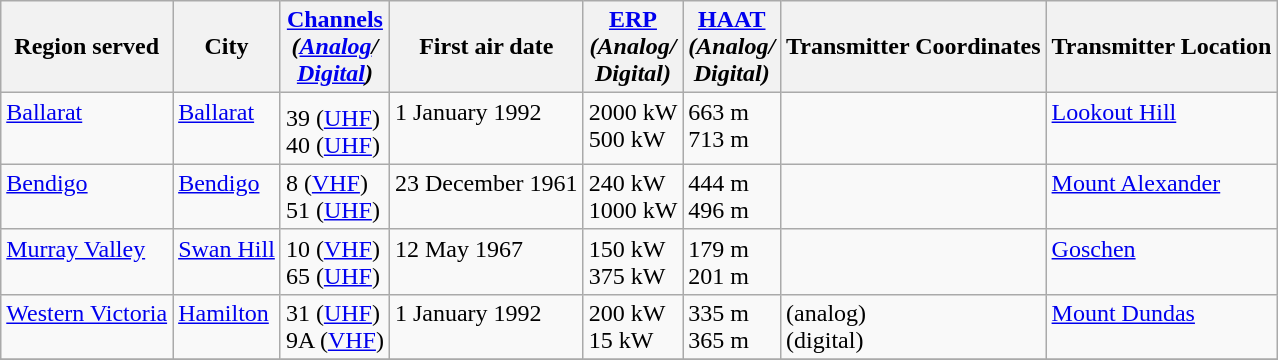<table class="wikitable">
<tr>
<th>Region served</th>
<th>City</th>
<th><a href='#'>Channels</a><br><em>(<a href='#'>Analog</a>/<br><a href='#'>Digital</a>)</em></th>
<th>First air date</th>
<th><a href='#'>ERP</a><br><em>(Analog/<br>Digital)</em></th>
<th><a href='#'>HAAT</a><br><em>(Analog/<br>Digital)</em></th>
<th>Transmitter Coordinates</th>
<th>Transmitter Location</th>
</tr>
<tr style="vertical-align: top; text-align: left;">
<td><a href='#'>Ballarat</a></td>
<td><a href='#'>Ballarat</a></td>
<td>39 (<a href='#'>UHF</a>)<sup></sup><br>40 (<a href='#'>UHF</a>)</td>
<td>1 January 1992</td>
<td>2000 kW<br>500 kW</td>
<td>663 m<br>713 m</td>
<td></td>
<td><a href='#'>Lookout Hill</a></td>
</tr>
<tr style="vertical-align: top; text-align: left;">
<td><a href='#'>Bendigo</a></td>
<td><a href='#'>Bendigo</a></td>
<td>8 (<a href='#'>VHF</a>)<br>51 (<a href='#'>UHF</a>)</td>
<td>23 December 1961</td>
<td>240 kW<br>1000 kW</td>
<td>444 m<br>496 m</td>
<td></td>
<td><a href='#'>Mount Alexander</a></td>
</tr>
<tr style="vertical-align: top; text-align: left;">
<td><a href='#'>Murray Valley</a></td>
<td><a href='#'>Swan Hill</a></td>
<td>10 (<a href='#'>VHF</a>)<br>65 (<a href='#'>UHF</a>)</td>
<td>12 May 1967</td>
<td>150 kW<br>375 kW</td>
<td>179 m<br>201 m</td>
<td></td>
<td><a href='#'>Goschen</a></td>
</tr>
<tr style="vertical-align: top; text-align: left;">
<td><a href='#'>Western Victoria</a></td>
<td><a href='#'>Hamilton</a></td>
<td>31 (<a href='#'>UHF</a>)<br>9A (<a href='#'>VHF</a>)</td>
<td>1 January 1992</td>
<td>200 kW<br>15 kW</td>
<td>335 m<br>365 m</td>
<td> (analog)<br> (digital)</td>
<td><a href='#'>Mount Dundas</a></td>
</tr>
<tr style="vertical-align: top; text-align: left;">
</tr>
</table>
